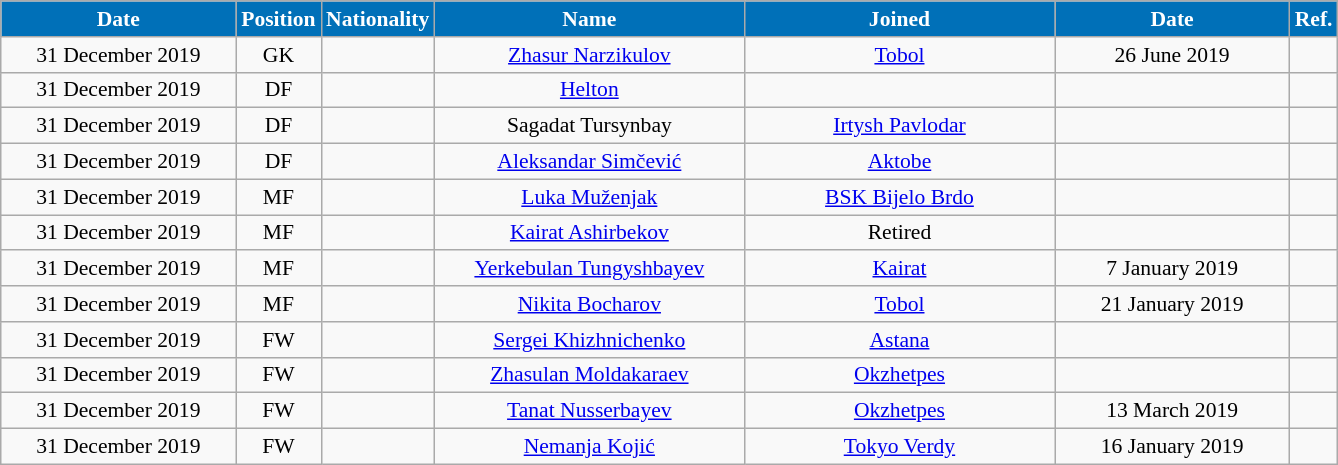<table class="wikitable"  style="text-align:center; font-size:90%; ">
<tr>
<th style="background:#0070B8; color:#FFFFFF; width:150px;">Date</th>
<th style="background:#0070B8; color:#FFFFFF; width:50px;">Position</th>
<th style="background:#0070B8; color:#FFFFFF; width:50px;">Nationality</th>
<th style="background:#0070B8; color:#FFFFFF; width:200px;">Name</th>
<th style="background:#0070B8; color:#FFFFFF; width:200px;">Joined</th>
<th style="background:#0070B8; color:#FFFFFF; width:150px;">Date</th>
<th style="background:#0070B8; color:#FFFFFF; width:25px;">Ref.</th>
</tr>
<tr>
<td>31 December 2019</td>
<td>GK</td>
<td></td>
<td><a href='#'>Zhasur Narzikulov</a></td>
<td><a href='#'>Tobol</a></td>
<td>26 June 2019</td>
<td></td>
</tr>
<tr>
<td>31 December 2019</td>
<td>DF</td>
<td></td>
<td><a href='#'>Helton</a></td>
<td></td>
<td></td>
<td></td>
</tr>
<tr>
<td>31 December 2019</td>
<td>DF</td>
<td></td>
<td>Sagadat Tursynbay</td>
<td><a href='#'>Irtysh Pavlodar</a></td>
<td></td>
<td></td>
</tr>
<tr>
<td>31 December 2019</td>
<td>DF</td>
<td></td>
<td><a href='#'>Aleksandar Simčević</a></td>
<td><a href='#'>Aktobe</a></td>
<td></td>
<td></td>
</tr>
<tr>
<td>31 December 2019</td>
<td>MF</td>
<td></td>
<td><a href='#'>Luka Muženjak</a></td>
<td><a href='#'>BSK Bijelo Brdo</a></td>
<td></td>
<td></td>
</tr>
<tr>
<td>31 December 2019</td>
<td>MF</td>
<td></td>
<td><a href='#'>Kairat Ashirbekov</a></td>
<td>Retired</td>
<td></td>
<td></td>
</tr>
<tr>
<td>31 December 2019</td>
<td>MF</td>
<td></td>
<td><a href='#'>Yerkebulan Tungyshbayev</a></td>
<td><a href='#'>Kairat</a></td>
<td>7 January 2019</td>
<td></td>
</tr>
<tr>
<td>31 December 2019</td>
<td>MF</td>
<td></td>
<td><a href='#'>Nikita Bocharov</a></td>
<td><a href='#'>Tobol</a></td>
<td>21 January 2019</td>
<td></td>
</tr>
<tr>
<td>31 December 2019</td>
<td>FW</td>
<td></td>
<td><a href='#'>Sergei Khizhnichenko</a></td>
<td><a href='#'>Astana</a></td>
<td></td>
<td></td>
</tr>
<tr>
<td>31 December 2019</td>
<td>FW</td>
<td></td>
<td><a href='#'>Zhasulan Moldakaraev</a></td>
<td><a href='#'>Okzhetpes</a></td>
<td></td>
<td></td>
</tr>
<tr>
<td>31 December 2019</td>
<td>FW</td>
<td></td>
<td><a href='#'>Tanat Nusserbayev</a></td>
<td><a href='#'>Okzhetpes</a></td>
<td>13 March 2019</td>
<td></td>
</tr>
<tr>
<td>31 December 2019</td>
<td>FW</td>
<td></td>
<td><a href='#'>Nemanja Kojić</a></td>
<td><a href='#'>Tokyo Verdy</a></td>
<td>16 January 2019</td>
<td></td>
</tr>
</table>
